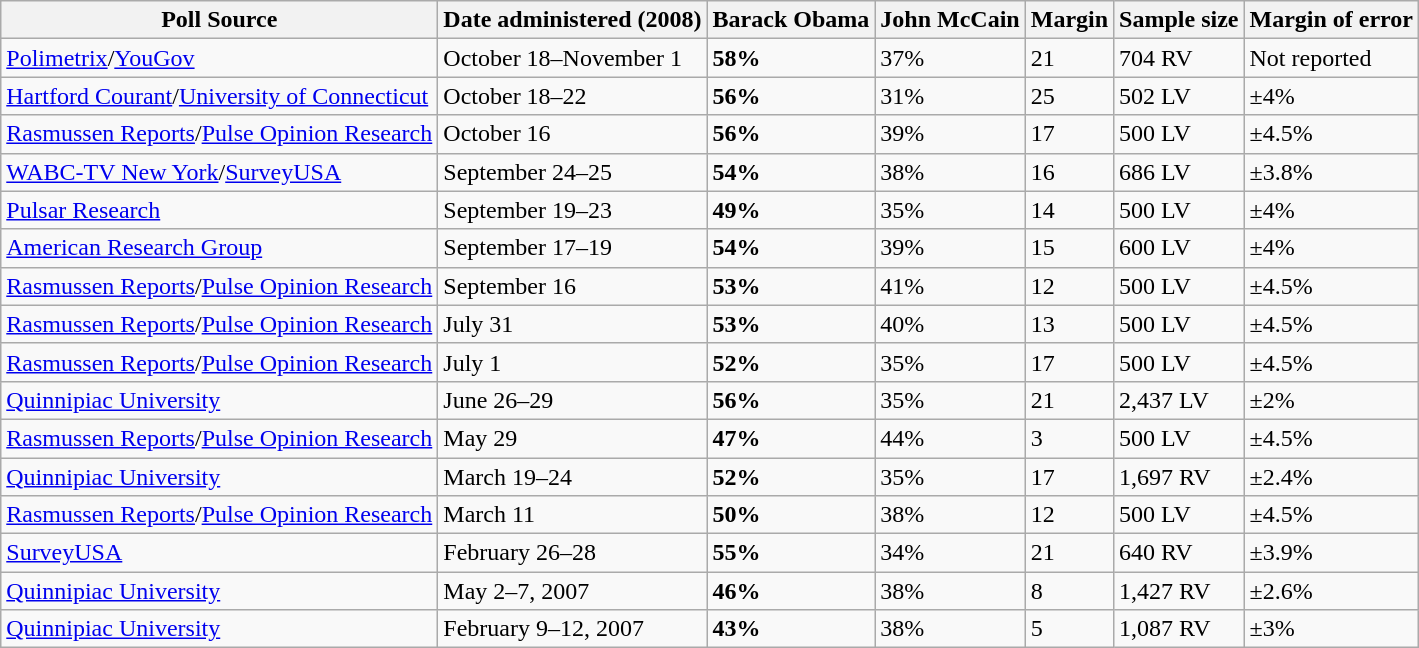<table class="wikitable collapsible">
<tr>
<th>Poll Source</th>
<th>Date administered (2008)</th>
<th>Barack Obama</th>
<th>John McCain</th>
<th>Margin</th>
<th>Sample size</th>
<th>Margin of error</th>
</tr>
<tr>
<td><a href='#'>Polimetrix</a>/<a href='#'>YouGov</a></td>
<td>October 18–November 1</td>
<td><strong>58%</strong></td>
<td>37%</td>
<td>21</td>
<td>704 RV</td>
<td>Not reported</td>
</tr>
<tr>
<td><a href='#'>Hartford Courant</a>/<a href='#'>University of Connecticut</a></td>
<td>October 18–22</td>
<td><strong>56%</strong></td>
<td>31%</td>
<td>25</td>
<td>502 LV</td>
<td>±4%</td>
</tr>
<tr>
<td><a href='#'>Rasmussen Reports</a>/<a href='#'>Pulse Opinion Research</a></td>
<td>October 16</td>
<td><strong>56%</strong></td>
<td>39%</td>
<td>17</td>
<td>500 LV</td>
<td>±4.5%</td>
</tr>
<tr>
<td><a href='#'>WABC-TV New York</a>/<a href='#'>SurveyUSA</a></td>
<td>September 24–25</td>
<td><strong>54%</strong></td>
<td>38%</td>
<td>16</td>
<td>686 LV</td>
<td>±3.8%</td>
</tr>
<tr>
<td><a href='#'>Pulsar Research</a></td>
<td>September 19–23</td>
<td><strong>49%</strong></td>
<td>35%</td>
<td>14</td>
<td>500 LV</td>
<td>±4%</td>
</tr>
<tr>
<td><a href='#'>American Research Group</a></td>
<td>September 17–19</td>
<td><strong>54%</strong></td>
<td>39%</td>
<td>15</td>
<td>600 LV</td>
<td>±4%</td>
</tr>
<tr>
<td><a href='#'>Rasmussen Reports</a>/<a href='#'>Pulse Opinion Research</a></td>
<td>September 16</td>
<td><strong>53%</strong></td>
<td>41%</td>
<td>12</td>
<td>500 LV</td>
<td>±4.5%</td>
</tr>
<tr>
<td><a href='#'>Rasmussen Reports</a>/<a href='#'>Pulse Opinion Research</a></td>
<td>July 31</td>
<td><strong>53%</strong></td>
<td>40%</td>
<td>13</td>
<td>500 LV</td>
<td>±4.5%</td>
</tr>
<tr>
<td><a href='#'>Rasmussen Reports</a>/<a href='#'>Pulse Opinion Research</a></td>
<td>July 1</td>
<td><strong>52%</strong></td>
<td>35%</td>
<td>17</td>
<td>500 LV</td>
<td>±4.5%</td>
</tr>
<tr>
<td><a href='#'>Quinnipiac University</a></td>
<td>June 26–29</td>
<td><strong>56%</strong></td>
<td>35%</td>
<td>21</td>
<td>2,437 LV</td>
<td>±2%</td>
</tr>
<tr>
<td><a href='#'>Rasmussen Reports</a>/<a href='#'>Pulse Opinion Research</a></td>
<td>May 29</td>
<td><strong>47%</strong></td>
<td>44%</td>
<td>3</td>
<td>500 LV</td>
<td>±4.5%</td>
</tr>
<tr>
<td><a href='#'>Quinnipiac University</a></td>
<td>March 19–24</td>
<td><strong>52%</strong></td>
<td>35%</td>
<td>17</td>
<td>1,697 RV</td>
<td>±2.4%</td>
</tr>
<tr>
<td><a href='#'>Rasmussen Reports</a>/<a href='#'>Pulse Opinion Research</a></td>
<td>March 11</td>
<td><strong>50%</strong></td>
<td>38%</td>
<td>12</td>
<td>500 LV</td>
<td>±4.5%</td>
</tr>
<tr>
<td><a href='#'>SurveyUSA</a></td>
<td>February 26–28</td>
<td><strong>55%</strong></td>
<td>34%</td>
<td>21</td>
<td>640 RV</td>
<td>±3.9%</td>
</tr>
<tr>
<td><a href='#'>Quinnipiac University</a></td>
<td>May 2–7, 2007</td>
<td><strong>46%</strong></td>
<td>38%</td>
<td>8</td>
<td>1,427 RV</td>
<td>±2.6%</td>
</tr>
<tr>
<td><a href='#'>Quinnipiac University</a></td>
<td>February 9–12, 2007</td>
<td><strong>43%</strong></td>
<td>38%</td>
<td>5</td>
<td>1,087 RV</td>
<td>±3%</td>
</tr>
</table>
